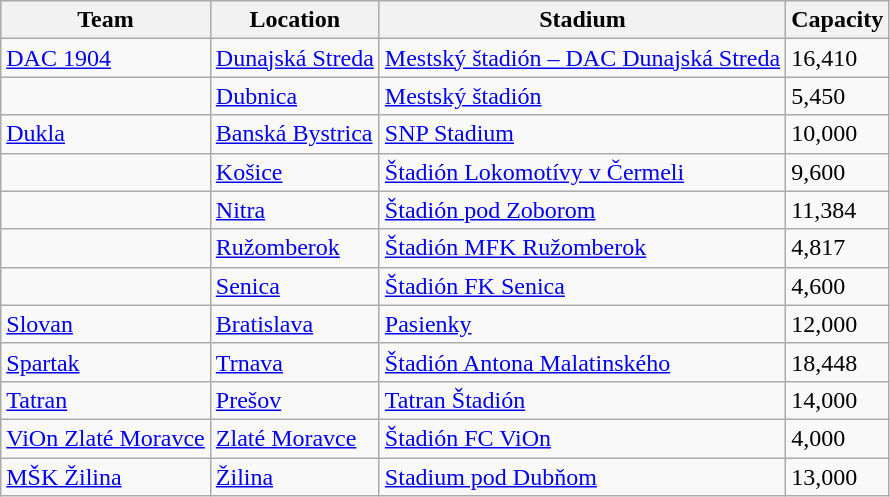<table class="wikitable sortable">
<tr>
<th>Team</th>
<th>Location</th>
<th>Stadium</th>
<th>Capacity</th>
</tr>
<tr>
<td><a href='#'>DAC 1904</a></td>
<td><a href='#'>Dunajská Streda</a></td>
<td><a href='#'>Mestský štadión – DAC Dunajská Streda</a></td>
<td>16,410</td>
</tr>
<tr>
<td></td>
<td><a href='#'>Dubnica</a></td>
<td><a href='#'>Mestský štadión</a></td>
<td>5,450</td>
</tr>
<tr>
<td><a href='#'>Dukla</a></td>
<td><a href='#'>Banská Bystrica</a></td>
<td><a href='#'>SNP Stadium</a></td>
<td>10,000</td>
</tr>
<tr>
<td></td>
<td><a href='#'>Košice</a></td>
<td><a href='#'>Štadión Lokomotívy v Čermeli</a></td>
<td>9,600</td>
</tr>
<tr>
<td></td>
<td><a href='#'>Nitra</a></td>
<td><a href='#'>Štadión pod Zoborom</a></td>
<td>11,384</td>
</tr>
<tr>
<td></td>
<td><a href='#'>Ružomberok</a></td>
<td><a href='#'>Štadión MFK Ružomberok</a></td>
<td>4,817</td>
</tr>
<tr>
<td></td>
<td><a href='#'>Senica</a></td>
<td><a href='#'>Štadión FK Senica</a></td>
<td>4,600</td>
</tr>
<tr>
<td><a href='#'>Slovan</a></td>
<td><a href='#'>Bratislava</a></td>
<td><a href='#'>Pasienky</a></td>
<td>12,000</td>
</tr>
<tr>
<td><a href='#'>Spartak</a></td>
<td><a href='#'>Trnava</a></td>
<td><a href='#'>Štadión Antona Malatinského</a></td>
<td>18,448</td>
</tr>
<tr>
<td><a href='#'>Tatran</a></td>
<td><a href='#'>Prešov</a></td>
<td><a href='#'>Tatran Štadión</a></td>
<td>14,000</td>
</tr>
<tr>
<td><a href='#'>ViOn Zlaté Moravce</a></td>
<td><a href='#'>Zlaté Moravce</a></td>
<td><a href='#'>Štadión FC ViOn</a></td>
<td>4,000</td>
</tr>
<tr>
<td><a href='#'>MŠK Žilina</a></td>
<td><a href='#'>Žilina</a></td>
<td><a href='#'>Stadium pod Dubňom</a></td>
<td>13,000</td>
</tr>
</table>
